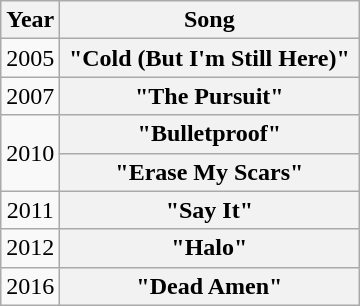<table class="wikitable plainrowheaders" style="text-align:center;">
<tr>
<th scope="col">Year</th>
<th scope="col" style="width:12em;">Song</th>
</tr>
<tr>
<td>2005</td>
<th scope="row">"Cold (But I'm Still Here)"</th>
</tr>
<tr>
<td>2007</td>
<th scope="row">"The Pursuit"</th>
</tr>
<tr>
<td rowspan="2">2010</td>
<th scope="row">"Bulletproof"</th>
</tr>
<tr>
<th scope="row">"Erase My Scars"</th>
</tr>
<tr>
<td>2011</td>
<th scope="row">"Say It"</th>
</tr>
<tr>
<td>2012</td>
<th scope="row">"Halo"</th>
</tr>
<tr>
<td>2016</td>
<th scope="row">"Dead Amen"</th>
</tr>
</table>
